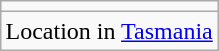<table align="right" class="wikitable">
<tr>
<td></td>
</tr>
<tr>
<td>Location in <a href='#'>Tasmania</a></td>
</tr>
</table>
